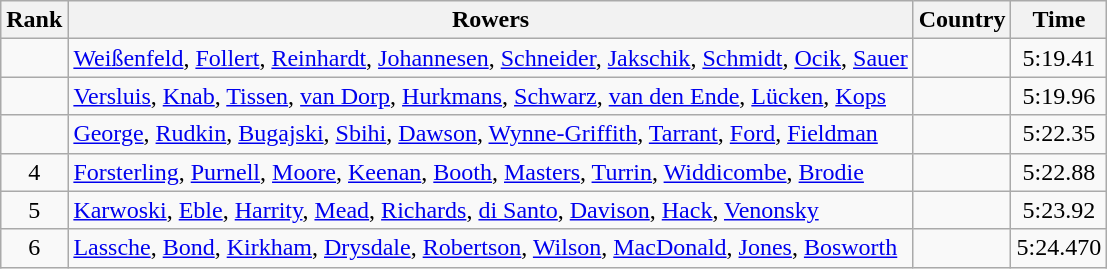<table class="wikitable" style="text-align:center">
<tr>
<th>Rank</th>
<th>Rowers</th>
<th>Country</th>
<th>Time</th>
</tr>
<tr>
<td></td>
<td align="left"><a href='#'>Weißenfeld</a>, <a href='#'>Follert</a>, <a href='#'>Reinhardt</a>, <a href='#'>Johannesen</a>, <a href='#'>Schneider</a>, <a href='#'>Jakschik</a>, <a href='#'>Schmidt</a>, <a href='#'>Ocik</a>, <a href='#'>Sauer</a></td>
<td align="left"></td>
<td>5:19.41</td>
</tr>
<tr>
<td></td>
<td align="left"><a href='#'>Versluis</a>, <a href='#'>Knab</a>, <a href='#'>Tissen</a>, <a href='#'>van Dorp</a>, <a href='#'>Hurkmans</a>, <a href='#'>Schwarz</a>, <a href='#'>van den Ende</a>, <a href='#'>Lücken</a>, <a href='#'>Kops</a></td>
<td align="left"></td>
<td>5:19.96</td>
</tr>
<tr>
<td></td>
<td align="left"><a href='#'>George</a>, <a href='#'>Rudkin</a>, <a href='#'>Bugajski</a>, <a href='#'>Sbihi</a>, <a href='#'>Dawson</a>, <a href='#'>Wynne-Griffith</a>, <a href='#'>Tarrant</a>, <a href='#'>Ford</a>, <a href='#'>Fieldman</a></td>
<td align="left"></td>
<td>5:22.35</td>
</tr>
<tr>
<td>4</td>
<td align="left"><a href='#'>Forsterling</a>, <a href='#'>Purnell</a>, <a href='#'>Moore</a>, <a href='#'>Keenan</a>, <a href='#'>Booth</a>, <a href='#'>Masters</a>, <a href='#'>Turrin</a>, <a href='#'>Widdicombe</a>, <a href='#'>Brodie</a></td>
<td align="left"></td>
<td>5:22.88</td>
</tr>
<tr>
<td>5</td>
<td align="left"><a href='#'>Karwoski</a>, <a href='#'>Eble</a>, <a href='#'>Harrity</a>, <a href='#'>Mead</a>, <a href='#'>Richards</a>, <a href='#'>di Santo</a>, <a href='#'>Davison</a>, <a href='#'>Hack</a>, <a href='#'>Venonsky</a></td>
<td align="left"></td>
<td>5:23.92</td>
</tr>
<tr>
<td>6</td>
<td align="left"><a href='#'>Lassche</a>, <a href='#'>Bond</a>, <a href='#'>Kirkham</a>, <a href='#'>Drysdale</a>, <a href='#'>Robertson</a>, <a href='#'>Wilson</a>, <a href='#'>MacDonald</a>, <a href='#'>Jones</a>, <a href='#'>Bosworth</a></td>
<td align="left"></td>
<td>5:24.470</td>
</tr>
</table>
